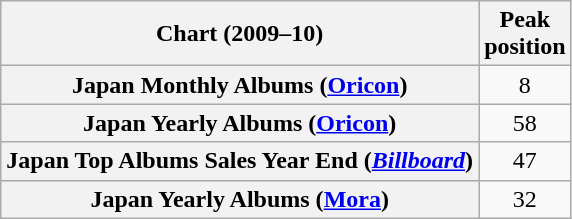<table class="wikitable sortable plainrowheaders" style="text-align:center;">
<tr>
<th scope="col">Chart (2009–10)</th>
<th scope="col">Peak<br>position</th>
</tr>
<tr>
<th scope="row">Japan Monthly Albums (<a href='#'>Oricon</a>)</th>
<td style="text-align:center;">8</td>
</tr>
<tr>
<th scope="row">Japan Yearly Albums (<a href='#'>Oricon</a>)</th>
<td style="text-align:center;">58</td>
</tr>
<tr>
<th scope="row">Japan Top Albums Sales Year End (<em><a href='#'>Billboard</a></em>)</th>
<td style="text-align:center;">47</td>
</tr>
<tr>
<th scope="row">Japan Yearly Albums (<a href='#'>Mora</a>)</th>
<td style="text-align:center;">32</td>
</tr>
</table>
